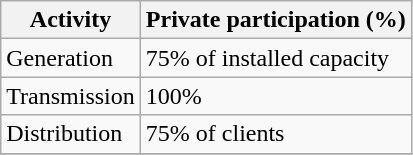<table class="wikitable">
<tr>
<th !style="text-align: center; background-color:#ffdead;">Activity</th>
<th !style="text-align: center; background-color:#ffdead;">Private participation (%)</th>
</tr>
<tr>
<td>Generation</td>
<td>75% of installed capacity</td>
</tr>
<tr>
<td>Transmission</td>
<td>100%</td>
</tr>
<tr>
<td>Distribution</td>
<td>75% of clients</td>
</tr>
<tr>
</tr>
</table>
